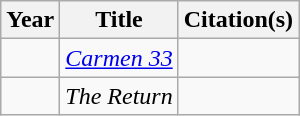<table class="wikitable plainrowheaders sortable">
<tr>
<th scope="col">Year</th>
<th scope="col">Title</th>
<th class="unsortable">Citation(s)</th>
</tr>
<tr>
<td></td>
<td><em><a href='#'>Carmen 33</a></em></td>
<td></td>
</tr>
<tr>
<td></td>
<td><em>The Return</em></td>
<td></td>
</tr>
</table>
